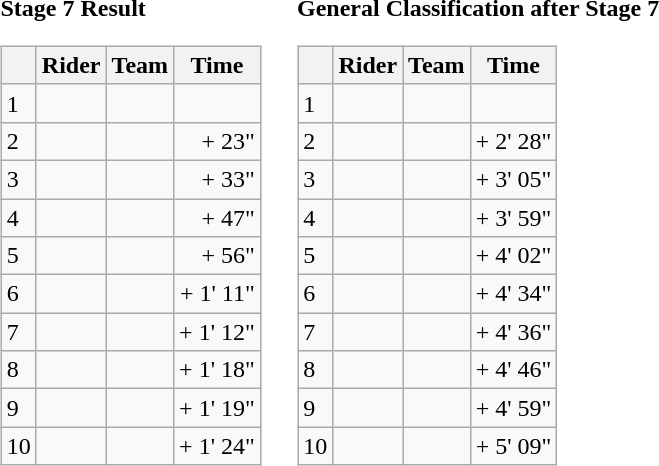<table>
<tr>
<td><strong>Stage 7 Result</strong><br><table class="wikitable">
<tr>
<th></th>
<th>Rider</th>
<th>Team</th>
<th>Time</th>
</tr>
<tr>
<td>1</td>
<td></td>
<td></td>
<td align="right"></td>
</tr>
<tr>
<td>2</td>
<td></td>
<td></td>
<td align="right">+ 23"</td>
</tr>
<tr>
<td>3</td>
<td></td>
<td></td>
<td align="right">+ 33"</td>
</tr>
<tr>
<td>4</td>
<td></td>
<td></td>
<td align="right">+ 47"</td>
</tr>
<tr>
<td>5</td>
<td> </td>
<td></td>
<td align="right">+ 56"</td>
</tr>
<tr>
<td>6</td>
<td></td>
<td></td>
<td align="right">+ 1' 11"</td>
</tr>
<tr>
<td>7</td>
<td></td>
<td></td>
<td align="right">+ 1' 12"</td>
</tr>
<tr>
<td>8</td>
<td></td>
<td></td>
<td align="right">+ 1' 18"</td>
</tr>
<tr>
<td>9</td>
<td></td>
<td></td>
<td align="right">+ 1' 19"</td>
</tr>
<tr>
<td>10</td>
<td></td>
<td></td>
<td align="right">+ 1' 24"</td>
</tr>
</table>
</td>
<td></td>
<td><strong>General Classification after Stage 7</strong><br><table class="wikitable">
<tr>
<th></th>
<th>Rider</th>
<th>Team</th>
<th>Time</th>
</tr>
<tr>
<td>1</td>
<td> </td>
<td></td>
<td align="right"></td>
</tr>
<tr>
<td>2</td>
<td></td>
<td></td>
<td align="right">+ 2' 28"</td>
</tr>
<tr>
<td>3</td>
<td></td>
<td></td>
<td align="right">+ 3' 05"</td>
</tr>
<tr>
<td>4</td>
<td></td>
<td></td>
<td align="right">+ 3' 59"</td>
</tr>
<tr>
<td>5</td>
<td></td>
<td></td>
<td align="right">+ 4' 02"</td>
</tr>
<tr>
<td>6</td>
<td></td>
<td></td>
<td align="right">+ 4' 34"</td>
</tr>
<tr>
<td>7</td>
<td></td>
<td></td>
<td align="right">+ 4' 36"</td>
</tr>
<tr>
<td>8</td>
<td></td>
<td></td>
<td align="right">+ 4' 46"</td>
</tr>
<tr>
<td>9</td>
<td></td>
<td></td>
<td align="right">+ 4' 59"</td>
</tr>
<tr>
<td>10</td>
<td></td>
<td></td>
<td align="right">+ 5' 09"</td>
</tr>
</table>
</td>
</tr>
</table>
